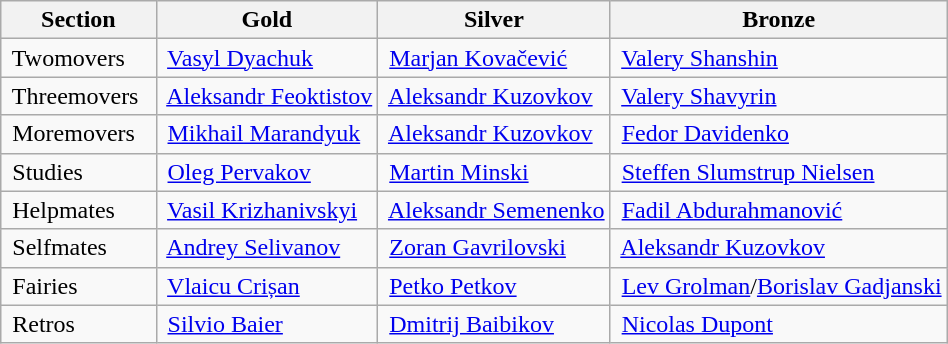<table class="wikitable">
<tr>
<th>Section</th>
<th>Gold</th>
<th>Silver</th>
<th>Bronze</th>
</tr>
<tr>
<td> Twomovers</td>
<td> <a href='#'>Vasyl Dyachuk</a></td>
<td> <a href='#'>Marjan Kovačević</a></td>
<td> <a href='#'>Valery Shanshin</a></td>
</tr>
<tr>
<td> Threemovers  </td>
<td> <a href='#'>Aleksandr Feoktistov</a></td>
<td> <a href='#'>Aleksandr Kuzovkov</a></td>
<td> <a href='#'>Valery Shavyrin</a></td>
</tr>
<tr>
<td> Moremovers</td>
<td> <a href='#'>Mikhail Marandyuk</a></td>
<td> <a href='#'>Aleksandr Kuzovkov</a></td>
<td> <a href='#'>Fedor Davidenko</a></td>
</tr>
<tr>
<td> Studies</td>
<td> <a href='#'>Oleg Pervakov</a></td>
<td> <a href='#'>Martin Minski</a></td>
<td> <a href='#'>Steffen Slumstrup Nielsen</a></td>
</tr>
<tr>
<td> Helpmates</td>
<td> <a href='#'>Vasil Krizhanivskyi</a></td>
<td> <a href='#'>Aleksandr Semenenko</a></td>
<td> <a href='#'>Fadil Abdurahmanović</a></td>
</tr>
<tr>
<td> Selfmates</td>
<td> <a href='#'>Andrey Selivanov</a></td>
<td> <a href='#'>Zoran Gavrilovski</a></td>
<td> <a href='#'>Aleksandr Kuzovkov</a></td>
</tr>
<tr>
<td> Fairies</td>
<td> <a href='#'>Vlaicu Crișan</a></td>
<td> <a href='#'>Petko Petkov</a></td>
<td> <a href='#'>Lev Grolman</a>/<a href='#'>Borislav Gadjanski</a></td>
</tr>
<tr>
<td> Retros</td>
<td> <a href='#'>Silvio Baier</a></td>
<td> <a href='#'>Dmitrij Baibikov</a></td>
<td> <a href='#'>Nicolas Dupont</a></td>
</tr>
</table>
